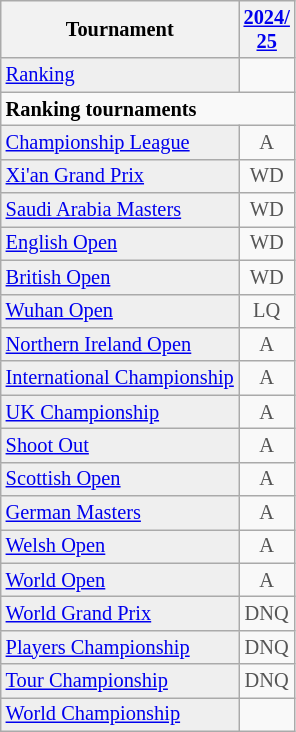<table class="wikitable" style="font-size:85%;">
<tr>
<th>Tournament</th>
<th><a href='#'>2024/<br>25</a></th>
</tr>
<tr>
<td style="background:#EFEFEF;"><a href='#'>Ranking</a></td>
<td align="center"></td>
</tr>
<tr>
<td colspan="10"><strong>Ranking tournaments</strong></td>
</tr>
<tr>
<td style="background:#EFEFEF;"><a href='#'>Championship League</a></td>
<td align="center" style="color:#555555;">A</td>
</tr>
<tr>
<td style="background:#EFEFEF;"><a href='#'>Xi'an Grand Prix</a></td>
<td align="center" style="color:#555555;">WD</td>
</tr>
<tr>
<td style="background:#EFEFEF;"><a href='#'>Saudi Arabia Masters</a></td>
<td align="center" style="color:#555555;">WD</td>
</tr>
<tr>
<td style="background:#EFEFEF;"><a href='#'>English Open</a></td>
<td align="center" style="color:#555555;">WD</td>
</tr>
<tr>
<td style="background:#EFEFEF;"><a href='#'>British Open</a></td>
<td align="center" style="color:#555555;">WD</td>
</tr>
<tr>
<td style="background:#EFEFEF;"><a href='#'>Wuhan Open</a></td>
<td align="center" style="color:#555555;">LQ</td>
</tr>
<tr>
<td style="background:#EFEFEF;"><a href='#'>Northern Ireland Open</a></td>
<td align="center" style="color:#555555;">A</td>
</tr>
<tr>
<td style="background:#EFEFEF;"><a href='#'>International Championship</a></td>
<td align="center" style="color:#555555;">A</td>
</tr>
<tr>
<td style="background:#EFEFEF;"><a href='#'>UK Championship</a></td>
<td align="center" style="color:#555555;">A</td>
</tr>
<tr>
<td style="background:#EFEFEF;"><a href='#'>Shoot Out</a></td>
<td align="center" style="color:#555555;">A</td>
</tr>
<tr>
<td style="background:#EFEFEF;"><a href='#'>Scottish Open</a></td>
<td align="center" style="color:#555555;">A</td>
</tr>
<tr>
<td style="background:#EFEFEF;"><a href='#'>German Masters</a></td>
<td align="center" style="color:#555555;">A</td>
</tr>
<tr>
<td style="background:#EFEFEF;"><a href='#'>Welsh Open</a></td>
<td align="center" style="color:#555555;">A</td>
</tr>
<tr>
<td style="background:#EFEFEF;"><a href='#'>World Open</a></td>
<td align="center" style="color:#555555;">A</td>
</tr>
<tr>
<td style="background:#EFEFEF;"><a href='#'>World Grand Prix</a></td>
<td align="center" style="color:#555555;">DNQ</td>
</tr>
<tr>
<td style="background:#EFEFEF;"><a href='#'>Players Championship</a></td>
<td align="center" style="color:#555555;">DNQ</td>
</tr>
<tr>
<td style="background:#EFEFEF;"><a href='#'>Tour Championship</a></td>
<td align="center" style="color:#555555;">DNQ</td>
</tr>
<tr>
<td style="background:#EFEFEF;"><a href='#'>World Championship</a></td>
<td></td>
</tr>
</table>
